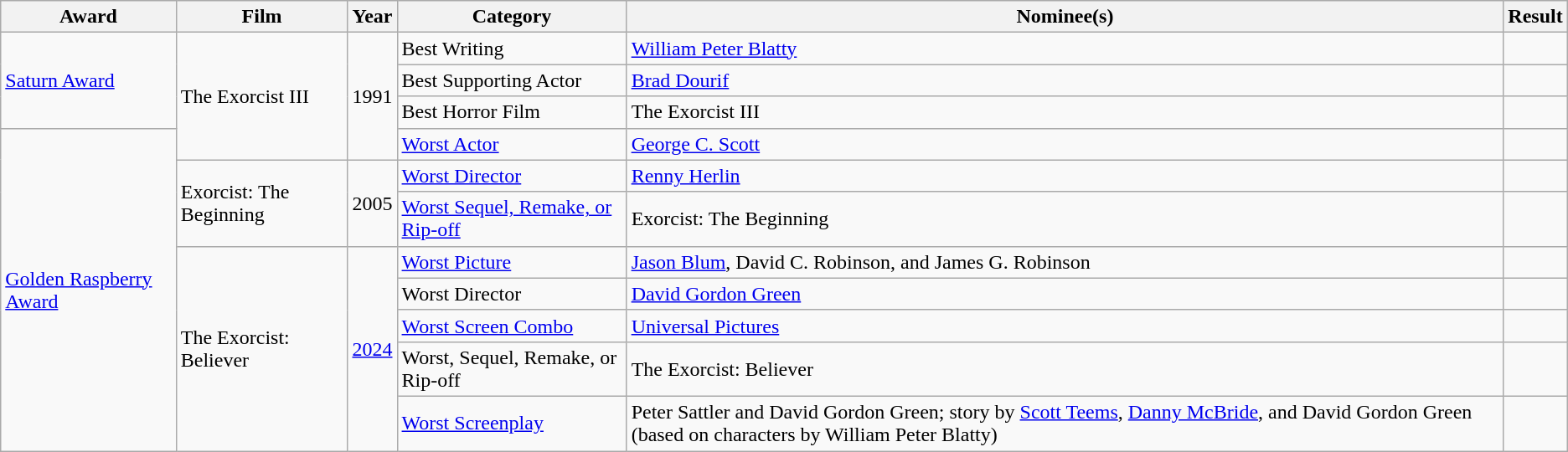<table class="wikitable">
<tr>
<th>Award</th>
<th>Film</th>
<th>Year</th>
<th>Category</th>
<th>Nominee(s)</th>
<th>Result</th>
</tr>
<tr>
<td rowspan="3"><a href='#'>Saturn Award</a></td>
<td rowspan="4">The Exorcist III</td>
<td rowspan="4">1991</td>
<td>Best Writing</td>
<td><a href='#'>William Peter Blatty</a></td>
<td></td>
</tr>
<tr>
<td>Best Supporting Actor</td>
<td><a href='#'>Brad Dourif</a></td>
<td></td>
</tr>
<tr>
<td>Best Horror Film</td>
<td>The Exorcist III</td>
<td></td>
</tr>
<tr>
<td rowspan="8"><a href='#'>Golden Raspberry Award</a></td>
<td><a href='#'>Worst Actor</a></td>
<td><a href='#'>George C. Scott</a></td>
<td></td>
</tr>
<tr>
<td rowspan="2">Exorcist: The Beginning</td>
<td rowspan="2">2005</td>
<td><a href='#'>Worst Director</a></td>
<td><a href='#'>Renny Herlin</a></td>
<td></td>
</tr>
<tr>
<td><a href='#'>Worst Sequel, Remake, or Rip-off</a></td>
<td>Exorcist: The Beginning</td>
<td></td>
</tr>
<tr>
<td rowspan="5">The Exorcist: Believer</td>
<td rowspan="5"><a href='#'>2024</a></td>
<td><a href='#'>Worst Picture</a></td>
<td><a href='#'>Jason Blum</a>, David C. Robinson, and James G. Robinson</td>
<td></td>
</tr>
<tr>
<td>Worst Director</td>
<td><a href='#'>David Gordon Green</a></td>
<td></td>
</tr>
<tr>
<td><a href='#'>Worst Screen Combo</a></td>
<td><a href='#'>Universal Pictures</a></td>
<td></td>
</tr>
<tr>
<td>Worst, Sequel, Remake, or Rip-off</td>
<td>The Exorcist: Believer</td>
<td></td>
</tr>
<tr>
<td><a href='#'>Worst Screenplay</a></td>
<td>Peter Sattler and David Gordon Green; story by <a href='#'>Scott Teems</a>, <a href='#'>Danny McBride</a>, and David Gordon Green (based on characters by William Peter Blatty)</td>
<td></td>
</tr>
</table>
